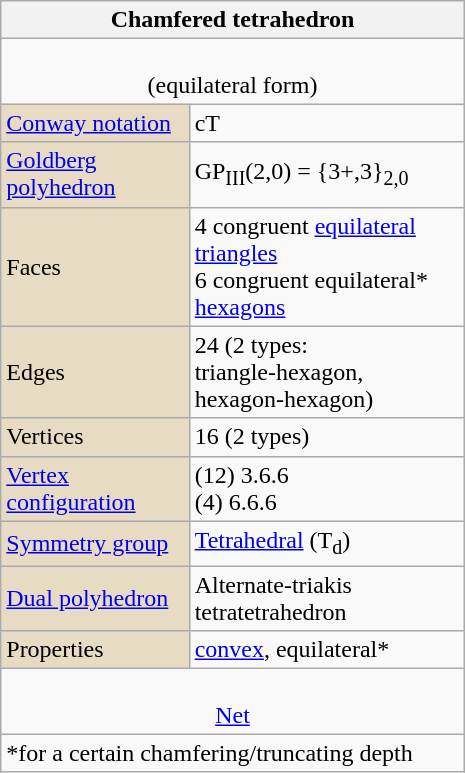<table class=wikitable align="right" width=310>
<tr>
<th bgcolor=#e7dcc3 colspan=2>Chamfered tetrahedron</th>
</tr>
<tr>
<td align=center colspan=2><br><span>(equilateral form)</span></td>
</tr>
<tr>
<td bgcolor=#e7dcc3><a href='#'>Conway notation</a></td>
<td>cT</td>
</tr>
<tr>
<td bgcolor=#e7dcc3><a href='#'>Goldberg polyhedron</a></td>
<td>GP<sub>III</sub>(2,0) = {3+,3}<sub>2,0</sub></td>
</tr>
<tr>
<td bgcolor=#e7dcc3>Faces</td>
<td>4 congruent <a href='#'>equilateral triangles</a><br>6 congruent equilateral* <a href='#'>hexagons</a></td>
</tr>
<tr>
<td bgcolor=#e7dcc3>Edges</td>
<td>24 (2 types:<br>triangle-hexagon,<br>hexagon-hexagon)</td>
</tr>
<tr>
<td bgcolor=#e7dcc3>Vertices</td>
<td>16 (2 types)</td>
</tr>
<tr>
<td bgcolor=#e7dcc3><a href='#'>Vertex configuration</a></td>
<td>(12) 3.6.6<br>(4) 6.6.6</td>
</tr>
<tr>
<td bgcolor=#e7dcc3><a href='#'>Symmetry group</a></td>
<td><a href='#'>Tetrahedral</a> (T<sub>d</sub>)</td>
</tr>
<tr>
<td bgcolor=#e7dcc3><a href='#'>Dual polyhedron</a></td>
<td>Alternate-triakis tetratetrahedron</td>
</tr>
<tr>
<td bgcolor=#e7dcc3>Properties</td>
<td><a href='#'>convex</a>, equilateral*</td>
</tr>
<tr>
<td colspan=2 align=center><br><a href='#'>Net</a></td>
</tr>
<tr>
<td colspan=2>*<span>for a certain chamfering/truncating depth</span></td>
</tr>
</table>
